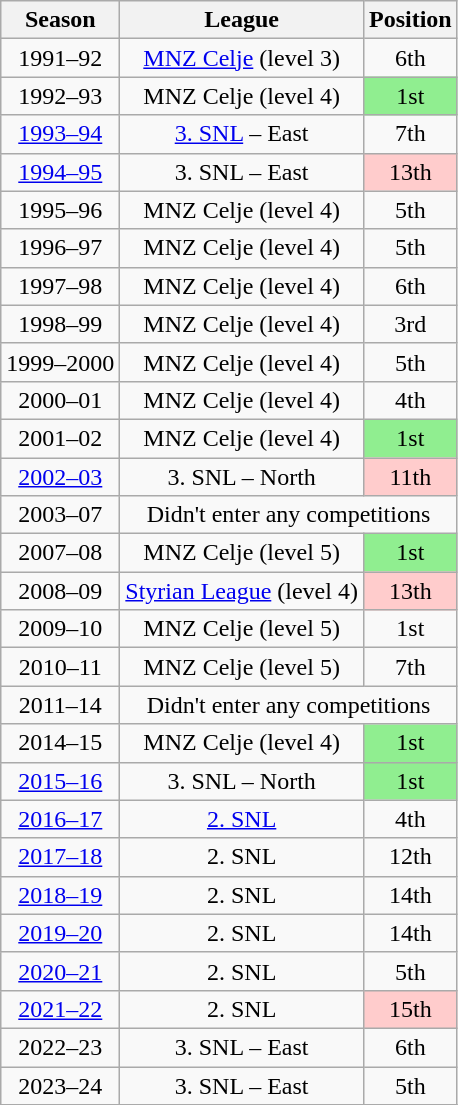<table class="wikitable" style="text-align: center">
<tr>
<th>Season</th>
<th>League</th>
<th>Position</th>
</tr>
<tr>
<td>1991–92</td>
<td><a href='#'>MNZ Celje</a> (level 3)</td>
<td>6th</td>
</tr>
<tr>
<td>1992–93</td>
<td>MNZ Celje (level 4)</td>
<td style="background: #90EE90;">1st</td>
</tr>
<tr>
<td><a href='#'>1993–94</a></td>
<td><a href='#'>3. SNL</a> – East</td>
<td>7th</td>
</tr>
<tr>
<td><a href='#'>1994–95</a></td>
<td>3. SNL – East</td>
<td style="background: #FFCCCC;">13th</td>
</tr>
<tr>
<td>1995–96</td>
<td>MNZ Celje (level 4)</td>
<td>5th</td>
</tr>
<tr>
<td>1996–97</td>
<td>MNZ Celje (level 4)</td>
<td>5th</td>
</tr>
<tr>
<td>1997–98</td>
<td>MNZ Celje (level 4)</td>
<td>6th</td>
</tr>
<tr>
<td>1998–99</td>
<td>MNZ Celje (level 4)</td>
<td>3rd</td>
</tr>
<tr>
<td>1999–2000</td>
<td>MNZ Celje (level 4)</td>
<td>5th</td>
</tr>
<tr>
<td>2000–01</td>
<td>MNZ Celje (level 4)</td>
<td>4th</td>
</tr>
<tr>
<td>2001–02</td>
<td>MNZ Celje (level 4)</td>
<td style="background: #90EE90;">1st</td>
</tr>
<tr>
<td><a href='#'>2002–03</a></td>
<td>3. SNL – North</td>
<td style="background: #FFCCCC;">11th</td>
</tr>
<tr>
<td>2003–07</td>
<td colspan="2">Didn't enter any competitions</td>
</tr>
<tr>
<td>2007–08</td>
<td>MNZ Celje (level 5)</td>
<td style="background: #90EE90;">1st</td>
</tr>
<tr>
<td>2008–09</td>
<td><a href='#'>Styrian League</a> (level 4)</td>
<td style="background: #FFCCCC;">13th</td>
</tr>
<tr>
<td>2009–10</td>
<td>MNZ Celje (level 5)</td>
<td>1st</td>
</tr>
<tr>
<td>2010–11</td>
<td>MNZ Celje (level 5)</td>
<td>7th</td>
</tr>
<tr>
<td>2011–14</td>
<td colspan="2">Didn't enter any competitions</td>
</tr>
<tr>
<td>2014–15</td>
<td>MNZ Celje (level 4)</td>
<td style="background: #90EE90;">1st</td>
</tr>
<tr>
<td><a href='#'>2015–16</a></td>
<td>3. SNL – North</td>
<td style="background: #90EE90;">1st</td>
</tr>
<tr>
<td><a href='#'>2016–17</a></td>
<td><a href='#'>2. SNL</a></td>
<td>4th</td>
</tr>
<tr>
<td><a href='#'>2017–18</a></td>
<td>2. SNL</td>
<td>12th</td>
</tr>
<tr>
<td><a href='#'>2018–19</a></td>
<td>2. SNL</td>
<td>14th</td>
</tr>
<tr>
<td><a href='#'>2019–20</a></td>
<td>2. SNL</td>
<td>14th</td>
</tr>
<tr>
<td><a href='#'>2020–21</a></td>
<td>2. SNL</td>
<td>5th</td>
</tr>
<tr>
<td><a href='#'>2021–22</a></td>
<td>2. SNL</td>
<td style="background: #FFCCCC;">15th</td>
</tr>
<tr>
<td>2022–23</td>
<td>3. SNL – East</td>
<td>6th</td>
</tr>
<tr>
<td>2023–24</td>
<td>3. SNL – East</td>
<td>5th</td>
</tr>
<tr>
</tr>
</table>
